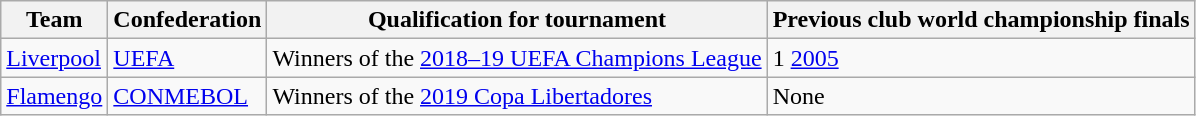<table class="wikitable">
<tr>
<th>Team</th>
<th>Confederation</th>
<th>Qualification for tournament</th>
<th>Previous club world championship finals<br></th>
</tr>
<tr>
<td> <a href='#'>Liverpool</a></td>
<td><a href='#'>UEFA</a></td>
<td>Winners of the <a href='#'>2018–19 UEFA Champions League</a></td>
<td>1 <a href='#'>2005</a></td>
</tr>
<tr>
<td> <a href='#'>Flamengo</a></td>
<td><a href='#'>CONMEBOL</a></td>
<td>Winners of the <a href='#'>2019 Copa Libertadores</a></td>
<td>None</td>
</tr>
</table>
